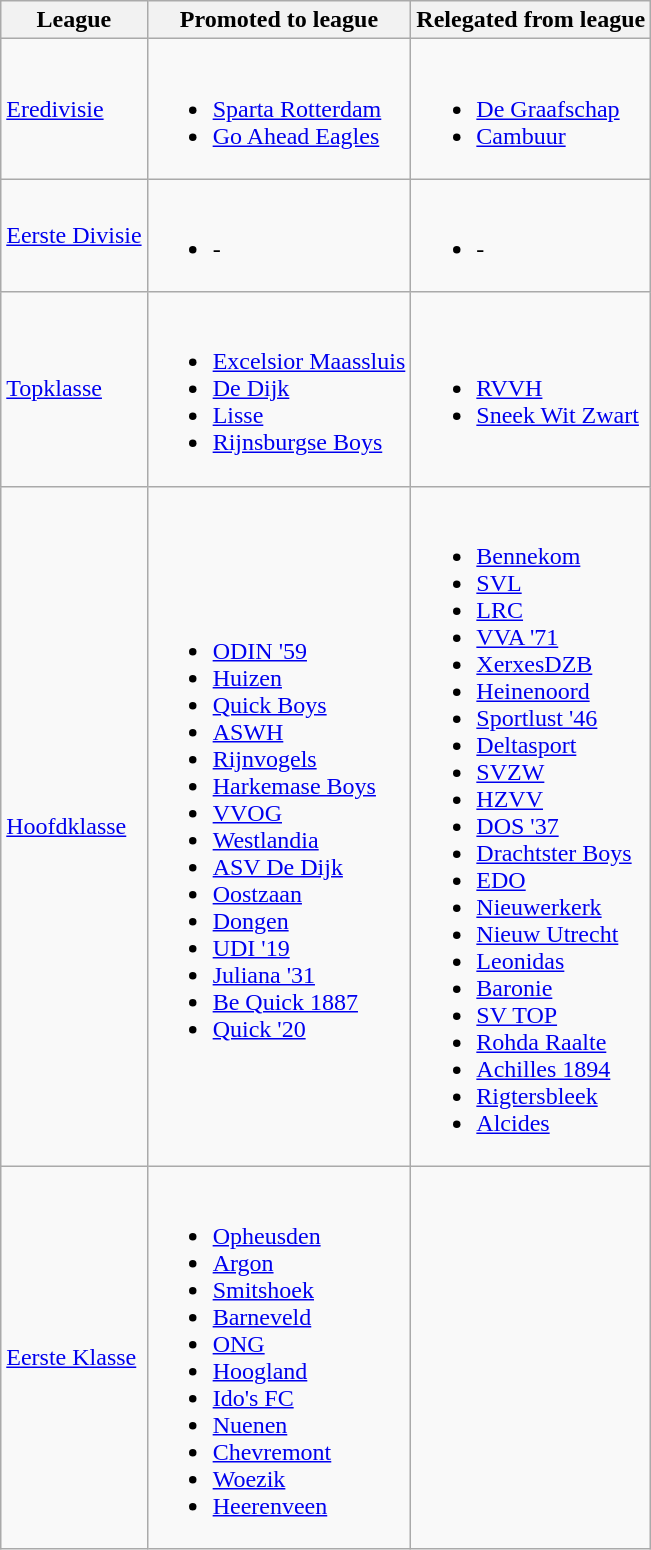<table class="wikitable">
<tr>
<th>League</th>
<th>Promoted to league</th>
<th>Relegated from league</th>
</tr>
<tr>
<td><a href='#'>Eredivisie</a></td>
<td><br><ul><li><a href='#'>Sparta Rotterdam</a></li><li><a href='#'>Go Ahead Eagles</a></li></ul></td>
<td><br><ul><li><a href='#'>De Graafschap</a></li><li><a href='#'>Cambuur</a></li></ul></td>
</tr>
<tr>
<td><a href='#'>Eerste Divisie</a></td>
<td><br><ul><li>-</li></ul></td>
<td><br><ul><li>-</li></ul></td>
</tr>
<tr>
<td><a href='#'>Topklasse</a></td>
<td><br><ul><li><a href='#'>Excelsior Maassluis</a></li><li><a href='#'>De Dijk</a></li><li><a href='#'>Lisse</a></li><li><a href='#'>Rijnsburgse Boys</a></li></ul></td>
<td><br><ul><li><a href='#'>RVVH</a></li><li><a href='#'>Sneek Wit Zwart</a></li></ul></td>
</tr>
<tr>
<td><a href='#'>Hoofdklasse</a></td>
<td><br><ul><li><a href='#'>ODIN '59</a></li><li><a href='#'>Huizen</a></li><li><a href='#'>Quick Boys</a></li><li><a href='#'>ASWH</a></li><li><a href='#'>Rijnvogels</a></li><li><a href='#'>Harkemase Boys</a></li><li><a href='#'>VVOG</a></li><li><a href='#'>Westlandia</a></li><li><a href='#'>ASV De Dijk</a></li><li><a href='#'>Oostzaan</a></li><li><a href='#'>Dongen</a></li><li><a href='#'>UDI '19</a></li><li><a href='#'>Juliana '31</a></li><li><a href='#'>Be Quick 1887</a></li><li><a href='#'>Quick '20</a></li></ul></td>
<td><br><ul><li><a href='#'>Bennekom</a></li><li><a href='#'>SVL</a></li><li><a href='#'>LRC</a></li><li><a href='#'>VVA '71</a></li><li><a href='#'>XerxesDZB</a></li><li><a href='#'>Heinenoord</a></li><li><a href='#'>Sportlust '46</a></li><li><a href='#'>Deltasport</a></li><li><a href='#'>SVZW</a></li><li><a href='#'>HZVV</a></li><li><a href='#'>DOS '37</a></li><li><a href='#'>Drachtster Boys</a></li><li><a href='#'>EDO</a></li><li><a href='#'>Nieuwerkerk</a></li><li><a href='#'>Nieuw Utrecht</a></li><li><a href='#'>Leonidas</a></li><li><a href='#'>Baronie</a></li><li><a href='#'>SV TOP</a></li><li><a href='#'>Rohda Raalte</a></li><li><a href='#'>Achilles 1894</a></li><li><a href='#'>Rigtersbleek</a></li><li><a href='#'>Alcides</a></li></ul></td>
</tr>
<tr>
<td><a href='#'>Eerste Klasse</a></td>
<td><br><ul><li><a href='#'>Opheusden</a></li><li><a href='#'>Argon</a></li><li><a href='#'>Smitshoek</a></li><li><a href='#'>Barneveld</a></li><li><a href='#'>ONG</a></li><li><a href='#'>Hoogland</a></li><li><a href='#'>Ido's FC</a></li><li><a href='#'>Nuenen</a></li><li><a href='#'>Chevremont</a></li><li><a href='#'>Woezik</a></li><li><a href='#'>Heerenveen</a></li></ul></td>
</tr>
</table>
